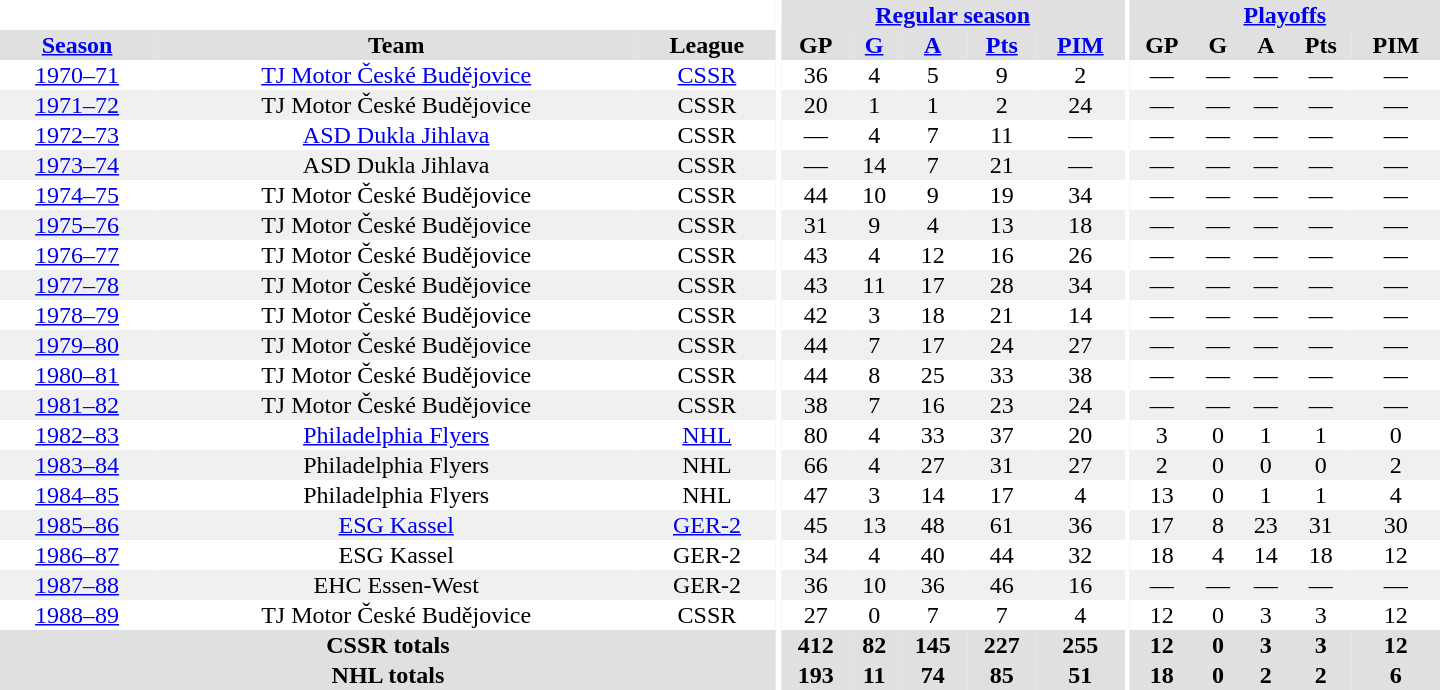<table border="0" cellpadding="1" cellspacing="0" style="text-align:center; width:60em">
<tr bgcolor="#e0e0e0">
<th colspan="3" bgcolor="#ffffff"></th>
<th rowspan="100" bgcolor="#ffffff"></th>
<th colspan="5"><a href='#'>Regular season</a></th>
<th rowspan="100" bgcolor="#ffffff"></th>
<th colspan="5"><a href='#'>Playoffs</a></th>
</tr>
<tr bgcolor="#e0e0e0">
<th><a href='#'>Season</a></th>
<th>Team</th>
<th>League</th>
<th>GP</th>
<th><a href='#'>G</a></th>
<th><a href='#'>A</a></th>
<th><a href='#'>Pts</a></th>
<th><a href='#'>PIM</a></th>
<th>GP</th>
<th>G</th>
<th>A</th>
<th>Pts</th>
<th>PIM</th>
</tr>
<tr>
<td><a href='#'>1970–71</a></td>
<td><a href='#'>TJ Motor České Budějovice</a></td>
<td><a href='#'>CSSR</a></td>
<td>36</td>
<td>4</td>
<td>5</td>
<td>9</td>
<td>2</td>
<td>—</td>
<td>—</td>
<td>—</td>
<td>—</td>
<td>—</td>
</tr>
<tr bgcolor="#f0f0f0">
<td><a href='#'>1971–72</a></td>
<td>TJ Motor České Budějovice</td>
<td>CSSR</td>
<td>20</td>
<td>1</td>
<td>1</td>
<td>2</td>
<td>24</td>
<td>—</td>
<td>—</td>
<td>—</td>
<td>—</td>
<td>—</td>
</tr>
<tr>
<td><a href='#'>1972–73</a></td>
<td><a href='#'>ASD Dukla Jihlava</a></td>
<td>CSSR</td>
<td>—</td>
<td>4</td>
<td>7</td>
<td>11</td>
<td>—</td>
<td>—</td>
<td>—</td>
<td>—</td>
<td>—</td>
<td>—</td>
</tr>
<tr bgcolor="#f0f0f0">
<td><a href='#'>1973–74</a></td>
<td>ASD Dukla Jihlava</td>
<td>CSSR</td>
<td>—</td>
<td>14</td>
<td>7</td>
<td>21</td>
<td>—</td>
<td>—</td>
<td>—</td>
<td>—</td>
<td>—</td>
<td>—</td>
</tr>
<tr>
<td><a href='#'>1974–75</a></td>
<td>TJ Motor České Budějovice</td>
<td>CSSR</td>
<td>44</td>
<td>10</td>
<td>9</td>
<td>19</td>
<td>34</td>
<td>—</td>
<td>—</td>
<td>—</td>
<td>—</td>
<td>—</td>
</tr>
<tr bgcolor="#f0f0f0">
<td><a href='#'>1975–76</a></td>
<td>TJ Motor České Budějovice</td>
<td>CSSR</td>
<td>31</td>
<td>9</td>
<td>4</td>
<td>13</td>
<td>18</td>
<td>—</td>
<td>—</td>
<td>—</td>
<td>—</td>
<td>—</td>
</tr>
<tr>
<td><a href='#'>1976–77</a></td>
<td>TJ Motor České Budějovice</td>
<td>CSSR</td>
<td>43</td>
<td>4</td>
<td>12</td>
<td>16</td>
<td>26</td>
<td>—</td>
<td>—</td>
<td>—</td>
<td>—</td>
<td>—</td>
</tr>
<tr bgcolor="#f0f0f0">
<td><a href='#'>1977–78</a></td>
<td>TJ Motor České Budějovice</td>
<td>CSSR</td>
<td>43</td>
<td>11</td>
<td>17</td>
<td>28</td>
<td>34</td>
<td>—</td>
<td>—</td>
<td>—</td>
<td>—</td>
<td>—</td>
</tr>
<tr>
<td><a href='#'>1978–79</a></td>
<td>TJ Motor České Budějovice</td>
<td>CSSR</td>
<td>42</td>
<td>3</td>
<td>18</td>
<td>21</td>
<td>14</td>
<td>—</td>
<td>—</td>
<td>—</td>
<td>—</td>
<td>—</td>
</tr>
<tr bgcolor="#f0f0f0">
<td><a href='#'>1979–80</a></td>
<td>TJ Motor České Budějovice</td>
<td>CSSR</td>
<td>44</td>
<td>7</td>
<td>17</td>
<td>24</td>
<td>27</td>
<td>—</td>
<td>—</td>
<td>—</td>
<td>—</td>
<td>—</td>
</tr>
<tr>
<td><a href='#'>1980–81</a></td>
<td>TJ Motor České Budějovice</td>
<td>CSSR</td>
<td>44</td>
<td>8</td>
<td>25</td>
<td>33</td>
<td>38</td>
<td>—</td>
<td>—</td>
<td>—</td>
<td>—</td>
<td>—</td>
</tr>
<tr bgcolor="#f0f0f0">
<td><a href='#'>1981–82</a></td>
<td>TJ Motor České Budějovice</td>
<td>CSSR</td>
<td>38</td>
<td>7</td>
<td>16</td>
<td>23</td>
<td>24</td>
<td>—</td>
<td>—</td>
<td>—</td>
<td>—</td>
<td>—</td>
</tr>
<tr>
<td><a href='#'>1982–83</a></td>
<td><a href='#'>Philadelphia Flyers</a></td>
<td><a href='#'>NHL</a></td>
<td>80</td>
<td>4</td>
<td>33</td>
<td>37</td>
<td>20</td>
<td>3</td>
<td>0</td>
<td>1</td>
<td>1</td>
<td>0</td>
</tr>
<tr bgcolor="#f0f0f0">
<td><a href='#'>1983–84</a></td>
<td>Philadelphia Flyers</td>
<td>NHL</td>
<td>66</td>
<td>4</td>
<td>27</td>
<td>31</td>
<td>27</td>
<td>2</td>
<td>0</td>
<td>0</td>
<td>0</td>
<td>2</td>
</tr>
<tr>
<td><a href='#'>1984–85</a></td>
<td>Philadelphia Flyers</td>
<td>NHL</td>
<td>47</td>
<td>3</td>
<td>14</td>
<td>17</td>
<td>4</td>
<td>13</td>
<td>0</td>
<td>1</td>
<td>1</td>
<td>4</td>
</tr>
<tr bgcolor="#f0f0f0">
<td><a href='#'>1985–86</a></td>
<td><a href='#'>ESG Kassel</a></td>
<td><a href='#'>GER-2</a></td>
<td>45</td>
<td>13</td>
<td>48</td>
<td>61</td>
<td>36</td>
<td>17</td>
<td>8</td>
<td>23</td>
<td>31</td>
<td>30</td>
</tr>
<tr>
<td><a href='#'>1986–87</a></td>
<td>ESG Kassel</td>
<td>GER-2</td>
<td>34</td>
<td>4</td>
<td>40</td>
<td>44</td>
<td>32</td>
<td>18</td>
<td>4</td>
<td>14</td>
<td>18</td>
<td>12</td>
</tr>
<tr bgcolor="#f0f0f0">
<td><a href='#'>1987–88</a></td>
<td>EHC Essen-West</td>
<td>GER-2</td>
<td>36</td>
<td>10</td>
<td>36</td>
<td>46</td>
<td>16</td>
<td>—</td>
<td>—</td>
<td>—</td>
<td>—</td>
<td>—</td>
</tr>
<tr>
<td><a href='#'>1988–89</a></td>
<td>TJ Motor České Budějovice</td>
<td>CSSR</td>
<td>27</td>
<td>0</td>
<td>7</td>
<td>7</td>
<td>4</td>
<td>12</td>
<td>0</td>
<td>3</td>
<td>3</td>
<td>12</td>
</tr>
<tr bgcolor="#e0e0e0">
<th colspan="3">CSSR totals</th>
<th>412</th>
<th>82</th>
<th>145</th>
<th>227</th>
<th>255</th>
<th>12</th>
<th>0</th>
<th>3</th>
<th>3</th>
<th>12</th>
</tr>
<tr bgcolor="#e0e0e0">
<th colspan="3">NHL totals</th>
<th>193</th>
<th>11</th>
<th>74</th>
<th>85</th>
<th>51</th>
<th>18</th>
<th>0</th>
<th>2</th>
<th>2</th>
<th>6</th>
</tr>
</table>
